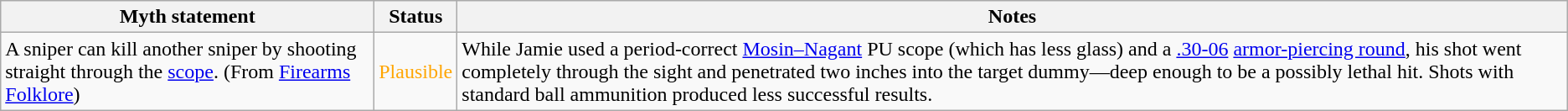<table class="wikitable plainrowheaders">
<tr>
<th>Myth statement</th>
<th>Status</th>
<th>Notes</th>
</tr>
<tr>
<td>A sniper can kill another sniper by shooting straight through the <a href='#'>scope</a>. (From <a href='#'>Firearms Folklore</a>)</td>
<td style="color:orange">Plausible</td>
<td>While Jamie used a period-correct <a href='#'>Mosin–Nagant</a> PU scope (which has less glass) and a <a href='#'>.30-06</a> <a href='#'>armor-piercing round</a>, his shot went completely through the sight and penetrated two inches into the target dummy—deep enough to be a possibly lethal hit. Shots with standard ball ammunition produced less successful results.</td>
</tr>
</table>
